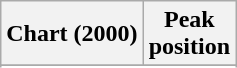<table class="wikitable sortable plainrowheaders">
<tr>
<th>Chart (2000)</th>
<th>Peak<br>position</th>
</tr>
<tr>
</tr>
<tr>
</tr>
<tr>
</tr>
<tr>
</tr>
<tr>
</tr>
<tr>
</tr>
<tr>
</tr>
<tr>
</tr>
<tr>
</tr>
<tr>
</tr>
</table>
